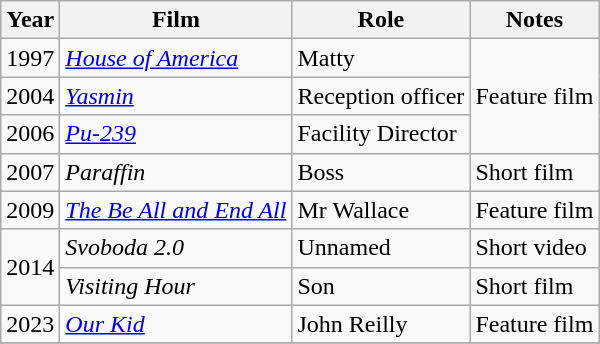<table class="wikitable sortable">
<tr>
<th>Year</th>
<th>Film</th>
<th>Role</th>
<th>Notes</th>
</tr>
<tr>
<td>1997</td>
<td><em><a href='#'>House of America</a></em></td>
<td>Matty</td>
<td rowspan="3">Feature film</td>
</tr>
<tr>
<td>2004</td>
<td><em><a href='#'>Yasmin</a></em></td>
<td>Reception officer</td>
</tr>
<tr>
<td>2006</td>
<td><em><a href='#'>Pu-239</a></em></td>
<td>Facility Director</td>
</tr>
<tr>
<td>2007</td>
<td><em>Paraffin</em></td>
<td>Boss</td>
<td>Short film</td>
</tr>
<tr>
<td>2009</td>
<td><em><a href='#'>The Be All and End All</a></em></td>
<td>Mr Wallace</td>
<td>Feature film</td>
</tr>
<tr>
<td rowspan="2">2014</td>
<td><em>Svoboda 2.0</em></td>
<td>Unnamed</td>
<td>Short video</td>
</tr>
<tr>
<td><em>Visiting Hour</em></td>
<td>Son</td>
<td>Short film</td>
</tr>
<tr>
<td>2023</td>
<td><em><a href='#'>Our Kid</a></em></td>
<td>John Reilly</td>
<td>Feature film</td>
</tr>
<tr>
</tr>
</table>
